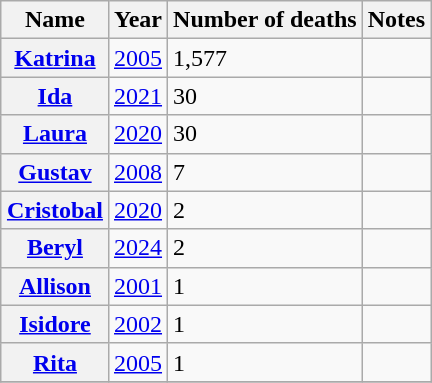<table class="wikitable sortable plainrowheaders" style="margin:1em auto;">
<tr>
<th scope="col">Name</th>
<th scope="col">Year</th>
<th scope="col">Number of deaths</th>
<th scope="col" class="unsortable">Notes</th>
</tr>
<tr>
<th scope="row"><a href='#'>Katrina</a></th>
<td><a href='#'>2005</a></td>
<td>1,577</td>
<td></td>
</tr>
<tr>
<th scope="row"><a href='#'>Ida</a></th>
<td><a href='#'>2021</a></td>
<td>30</td>
<td></td>
</tr>
<tr>
<th scope="row"><a href='#'>Laura</a></th>
<td><a href='#'>2020</a></td>
<td>30</td>
<td></td>
</tr>
<tr>
<th scope="row"><a href='#'>Gustav</a></th>
<td><a href='#'>2008</a></td>
<td>7</td>
<td></td>
</tr>
<tr>
<th scope="row"><a href='#'>Cristobal</a></th>
<td><a href='#'>2020</a></td>
<td>2</td>
<td></td>
</tr>
<tr>
<th scope="row"><a href='#'>Beryl</a></th>
<td><a href='#'>2024</a></td>
<td>2</td>
<td></td>
</tr>
<tr>
<th scope="row"><a href='#'>Allison</a></th>
<td><a href='#'>2001</a></td>
<td>1</td>
<td></td>
</tr>
<tr>
<th scope="row"><a href='#'>Isidore</a></th>
<td><a href='#'>2002</a></td>
<td>1</td>
<td></td>
</tr>
<tr>
<th scope="row"><a href='#'>Rita</a></th>
<td><a href='#'>2005</a></td>
<td>1</td>
<td></td>
</tr>
<tr>
</tr>
</table>
